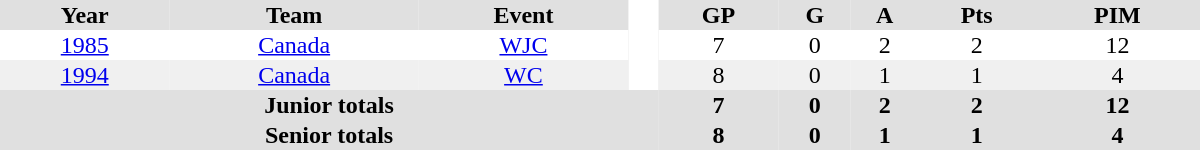<table border="0" cellpadding="1" cellspacing="0" style="text-align:center; width:50em">
<tr ALIGN="center" bgcolor="#e0e0e0">
<th>Year</th>
<th>Team</th>
<th>Event</th>
<th rowspan="99" bgcolor="#ffffff"> </th>
<th>GP</th>
<th>G</th>
<th>A</th>
<th>Pts</th>
<th>PIM</th>
</tr>
<tr>
<td><a href='#'>1985</a></td>
<td><a href='#'>Canada</a></td>
<td><a href='#'>WJC</a></td>
<td>7</td>
<td>0</td>
<td>2</td>
<td>2</td>
<td>12</td>
</tr>
<tr bgcolor="#f0f0f0">
<td><a href='#'>1994</a></td>
<td><a href='#'>Canada</a></td>
<td><a href='#'>WC</a></td>
<td>8</td>
<td>0</td>
<td>1</td>
<td>1</td>
<td>4</td>
</tr>
<tr bgcolor="#e0e0e0">
<th colspan="4">Junior totals</th>
<th>7</th>
<th>0</th>
<th>2</th>
<th>2</th>
<th>12</th>
</tr>
<tr bgcolor="#e0e0e0">
<th colspan="4">Senior totals</th>
<th>8</th>
<th>0</th>
<th>1</th>
<th>1</th>
<th>4</th>
</tr>
</table>
